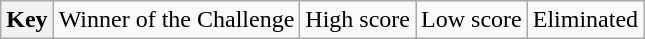<table class="wikitable">
<tr>
<th>Key</th>
<td> Winner of the Challenge</td>
<td> High score</td>
<td> Low score</td>
<td> Eliminated</td>
</tr>
</table>
